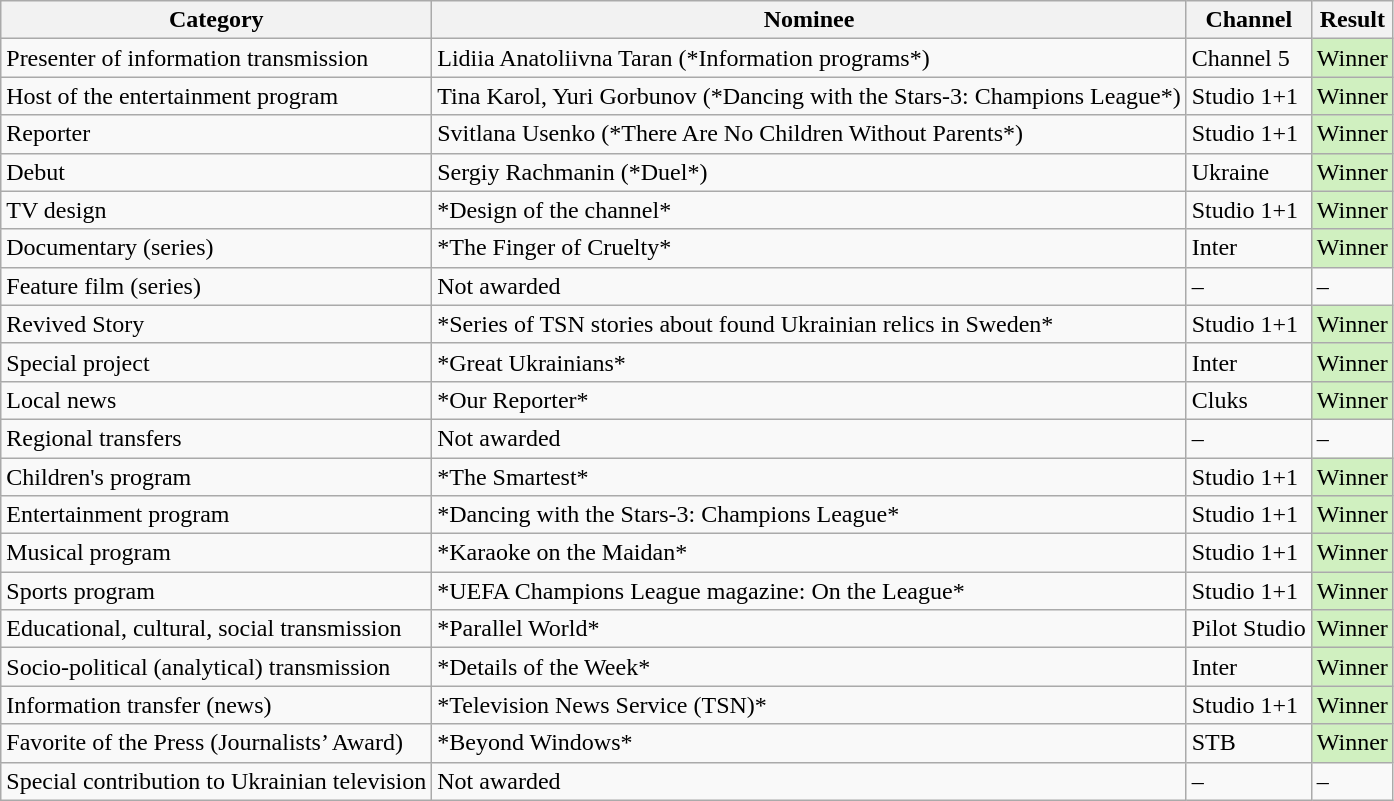<table class="wikitable sortable">
<tr>
<th>Category</th>
<th>Nominee</th>
<th>Channel</th>
<th>Result</th>
</tr>
<tr>
<td>Presenter of information transmission</td>
<td>Lidiia Anatoliivna Taran (*Information programs*)</td>
<td>Channel 5</td>
<td style="background:#d0f0c0;">Winner</td>
</tr>
<tr>
<td>Host of the entertainment program</td>
<td>Tina Karol, Yuri Gorbunov (*Dancing with the Stars-3: Champions League*)</td>
<td>Studio 1+1</td>
<td style="background:#d0f0c0;">Winner</td>
</tr>
<tr>
<td>Reporter</td>
<td>Svitlana Usenko (*There Are No Children Without Parents*)</td>
<td>Studio 1+1</td>
<td style="background:#d0f0c0;">Winner</td>
</tr>
<tr>
<td>Debut</td>
<td>Sergiy Rachmanin (*Duel*)</td>
<td>Ukraine</td>
<td style="background:#d0f0c0;">Winner</td>
</tr>
<tr>
<td>TV design</td>
<td>*Design of the channel*</td>
<td>Studio 1+1</td>
<td style="background:#d0f0c0;">Winner</td>
</tr>
<tr>
<td>Documentary (series)</td>
<td>*The Finger of Cruelty*</td>
<td>Inter</td>
<td style="background:#d0f0c0;">Winner</td>
</tr>
<tr>
<td>Feature film (series)</td>
<td>Not awarded</td>
<td>–</td>
<td>–</td>
</tr>
<tr>
<td>Revived Story</td>
<td>*Series of TSN stories about found Ukrainian relics in Sweden*</td>
<td>Studio 1+1</td>
<td style="background:#d0f0c0;">Winner</td>
</tr>
<tr>
<td>Special project</td>
<td>*Great Ukrainians*</td>
<td>Inter</td>
<td style="background:#d0f0c0;">Winner</td>
</tr>
<tr>
<td>Local news</td>
<td>*Our Reporter*</td>
<td>Cluks</td>
<td style="background:#d0f0c0;">Winner</td>
</tr>
<tr>
<td>Regional transfers</td>
<td>Not awarded</td>
<td>–</td>
<td>–</td>
</tr>
<tr>
<td>Children's program</td>
<td>*The Smartest*</td>
<td>Studio 1+1</td>
<td style="background:#d0f0c0;">Winner</td>
</tr>
<tr>
<td>Entertainment program</td>
<td>*Dancing with the Stars-3: Champions League*</td>
<td>Studio 1+1</td>
<td style="background:#d0f0c0;">Winner</td>
</tr>
<tr>
<td>Musical program</td>
<td>*Karaoke on the Maidan*</td>
<td>Studio 1+1</td>
<td style="background:#d0f0c0;">Winner</td>
</tr>
<tr>
<td>Sports program</td>
<td>*UEFA Champions League magazine: On the League*</td>
<td>Studio 1+1</td>
<td style="background:#d0f0c0;">Winner</td>
</tr>
<tr>
<td>Educational, cultural, social transmission</td>
<td>*Parallel World*</td>
<td>Pilot Studio</td>
<td style="background:#d0f0c0;">Winner</td>
</tr>
<tr>
<td>Socio-political (analytical) transmission</td>
<td>*Details of the Week*</td>
<td>Inter</td>
<td style="background:#d0f0c0;">Winner</td>
</tr>
<tr>
<td>Information transfer (news)</td>
<td>*Television News Service (TSN)*</td>
<td>Studio 1+1</td>
<td style="background:#d0f0c0;">Winner</td>
</tr>
<tr>
<td>Favorite of the Press (Journalists’ Award)</td>
<td>*Beyond Windows*</td>
<td>STB</td>
<td style="background:#d0f0c0;">Winner</td>
</tr>
<tr>
<td>Special contribution to Ukrainian television</td>
<td>Not awarded</td>
<td>–</td>
<td>–</td>
</tr>
</table>
